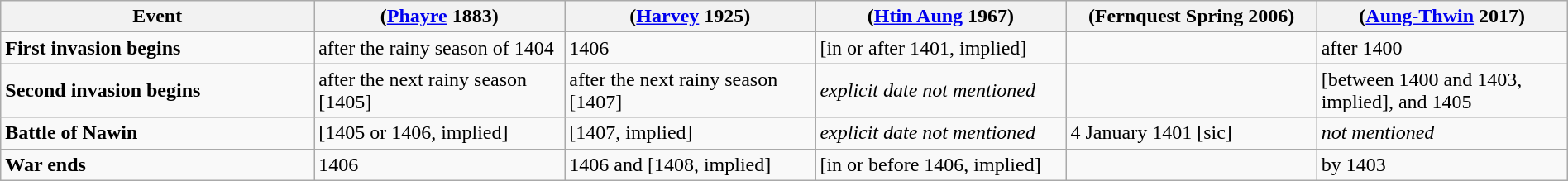<table width=100% class="wikitable">
<tr>
<th width=20%>Event</th>
<th width=16%>(<a href='#'>Phayre</a> 1883)</th>
<th width=16%>(<a href='#'>Harvey</a> 1925)</th>
<th width=16%>(<a href='#'>Htin Aung</a> 1967)</th>
<th width=16%>(Fernquest Spring 2006)</th>
<th width=16%>(<a href='#'>Aung-Thwin</a> 2017)</th>
</tr>
<tr>
<td><strong>First invasion begins</strong></td>
<td>after the rainy season of 1404</td>
<td>1406</td>
<td>[in or after 1401, implied]</td>
<td></td>
<td>after 1400</td>
</tr>
<tr>
<td><strong>Second invasion begins</strong></td>
<td>after the next rainy season [1405]</td>
<td>after the next rainy season [1407]</td>
<td><em>explicit date not mentioned</em></td>
<td></td>
<td>[between 1400 and 1403, implied], and 1405</td>
</tr>
<tr>
<td><strong>Battle of Nawin</strong></td>
<td>[1405 or 1406, implied]</td>
<td>[1407, implied]</td>
<td><em>explicit date not mentioned</em></td>
<td>4 January 1401 [sic]</td>
<td><em>not mentioned</em></td>
</tr>
<tr>
<td><strong>War ends</strong></td>
<td>1406</td>
<td>1406 and [1408, implied]</td>
<td>[in or before 1406, implied]</td>
<td></td>
<td>by 1403</td>
</tr>
</table>
